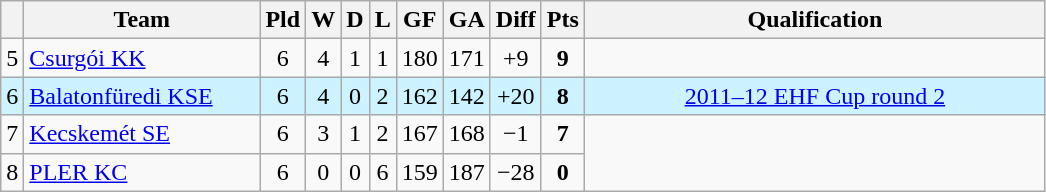<table class="wikitable sortable" style="text-align:center">
<tr>
<th></th>
<th width="150">Team</th>
<th>Pld</th>
<th>W</th>
<th>D</th>
<th>L</th>
<th>GF</th>
<th>GA</th>
<th>Diff</th>
<th>Pts</th>
<th width="300">Qualification</th>
</tr>
<tr>
<td>5</td>
<td align=left><a href='#'>Csurgói KK</a></td>
<td>6</td>
<td>4</td>
<td>1</td>
<td>1</td>
<td>180</td>
<td>171</td>
<td>+9</td>
<td><strong>9</strong></td>
</tr>
<tr style="background: #CCF3FF;">
<td>6</td>
<td align=left><a href='#'>Balatonfüredi KSE</a></td>
<td>6</td>
<td>4</td>
<td>0</td>
<td>2</td>
<td>162</td>
<td>142</td>
<td>+20</td>
<td><strong>8</strong></td>
<td><a href='#'>2011–12 EHF Cup round 2</a></td>
</tr>
<tr>
<td>7</td>
<td align=left><a href='#'>Kecskemét SE</a></td>
<td>6</td>
<td>3</td>
<td>1</td>
<td>2</td>
<td>167</td>
<td>168</td>
<td>−1</td>
<td><strong>7</strong></td>
</tr>
<tr>
<td>8</td>
<td align=left><a href='#'>PLER KC</a></td>
<td>6</td>
<td>0</td>
<td>0</td>
<td>6</td>
<td>159</td>
<td>187</td>
<td>−28</td>
<td><strong>0</strong></td>
</tr>
</table>
